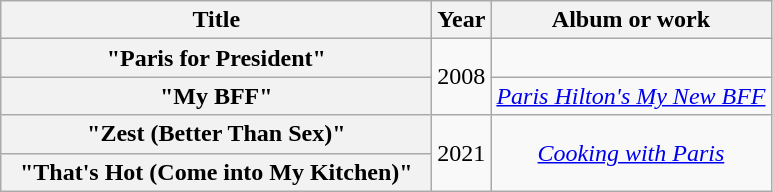<table class="wikitable plainrowheaders" style="text-align:center;">
<tr>
<th scope="col" style="width:17.5em;">Title</th>
<th scope="col">Year</th>
<th scope="col">Album or work</th>
</tr>
<tr>
<th scope="row">"Paris for President"</th>
<td rowspan="2">2008</td>
<td></td>
</tr>
<tr>
<th scope="row">"My BFF"</th>
<td><em><a href='#'>Paris Hilton's My New BFF</a></em></td>
</tr>
<tr>
<th scope="row">"Zest (Better Than Sex)"</th>
<td rowspan="2">2021</td>
<td rowspan=2"><em><a href='#'>Cooking with Paris</a></em></td>
</tr>
<tr>
<th scope="row">"That's Hot (Come into My Kitchen)"</th>
</tr>
</table>
